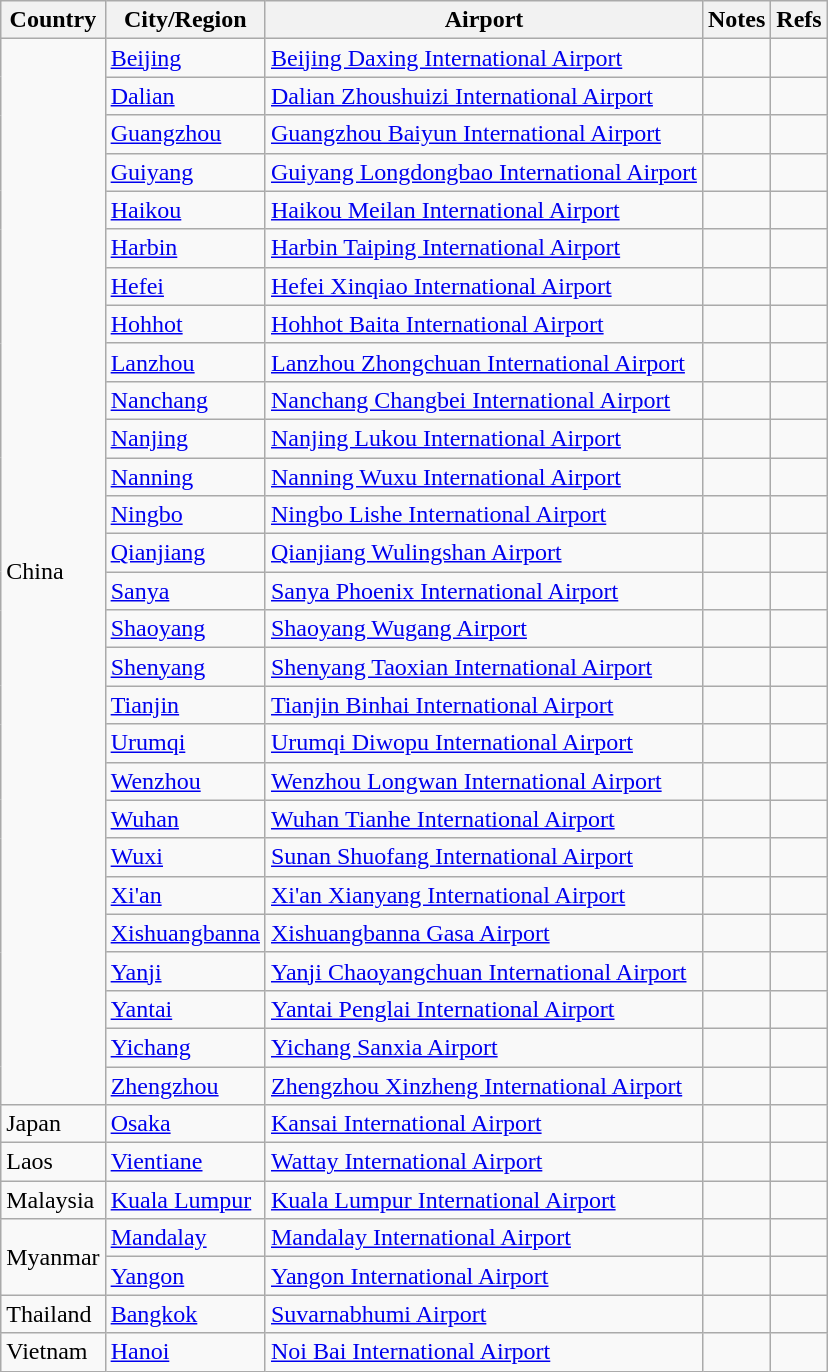<table class="sortable wikitable ">
<tr>
<th>Country</th>
<th>City/Region</th>
<th>Airport</th>
<th>Notes</th>
<th>Refs</th>
</tr>
<tr>
<td rowspan="28">China</td>
<td><a href='#'>Beijing</a></td>
<td><a href='#'>Beijing Daxing International Airport</a></td>
<td align=center></td>
<td align=center></td>
</tr>
<tr>
<td><a href='#'>Dalian</a></td>
<td><a href='#'>Dalian Zhoushuizi International Airport</a></td>
<td align=center></td>
<td align=center></td>
</tr>
<tr>
<td><a href='#'>Guangzhou</a></td>
<td><a href='#'>Guangzhou Baiyun International Airport</a></td>
<td></td>
<td align=center></td>
</tr>
<tr>
<td><a href='#'>Guiyang</a></td>
<td><a href='#'>Guiyang Longdongbao International Airport</a></td>
<td align=center></td>
<td align=center></td>
</tr>
<tr>
<td><a href='#'>Haikou</a></td>
<td><a href='#'>Haikou Meilan International Airport</a></td>
<td align=center></td>
<td align=center></td>
</tr>
<tr>
<td><a href='#'>Harbin</a></td>
<td><a href='#'>Harbin Taiping International Airport</a></td>
<td align=center></td>
<td align=center></td>
</tr>
<tr>
<td><a href='#'>Hefei</a></td>
<td><a href='#'>Hefei Xinqiao International Airport</a></td>
<td align=center></td>
<td align=center></td>
</tr>
<tr>
<td><a href='#'>Hohhot</a></td>
<td><a href='#'>Hohhot Baita International Airport</a></td>
<td align=center></td>
<td align=center></td>
</tr>
<tr>
<td><a href='#'>Lanzhou</a></td>
<td><a href='#'>Lanzhou Zhongchuan International Airport</a></td>
<td align=center></td>
<td align=center></td>
</tr>
<tr>
<td><a href='#'>Nanchang</a></td>
<td><a href='#'>Nanchang Changbei International Airport</a></td>
<td align=center></td>
<td align=center></td>
</tr>
<tr>
<td><a href='#'>Nanjing</a></td>
<td><a href='#'>Nanjing Lukou International Airport</a></td>
<td align=center></td>
<td align=center></td>
</tr>
<tr>
<td><a href='#'>Nanning</a></td>
<td><a href='#'>Nanning Wuxu International Airport</a></td>
<td align=center></td>
<td align=center></td>
</tr>
<tr>
<td><a href='#'>Ningbo</a></td>
<td><a href='#'>Ningbo Lishe International Airport</a></td>
<td align=center></td>
<td align=center></td>
</tr>
<tr>
<td><a href='#'>Qianjiang</a></td>
<td><a href='#'>Qianjiang Wulingshan Airport</a></td>
<td align=center></td>
<td align=center></td>
</tr>
<tr>
<td><a href='#'>Sanya</a></td>
<td><a href='#'>Sanya Phoenix International Airport</a></td>
<td align=center></td>
<td align=center></td>
</tr>
<tr>
<td><a href='#'>Shaoyang</a></td>
<td><a href='#'>Shaoyang Wugang Airport</a></td>
<td align=center></td>
<td align=center></td>
</tr>
<tr>
<td><a href='#'>Shenyang</a></td>
<td><a href='#'>Shenyang Taoxian International Airport</a></td>
<td align=center></td>
<td align=center></td>
</tr>
<tr>
<td><a href='#'>Tianjin</a></td>
<td><a href='#'>Tianjin Binhai International Airport</a></td>
<td align=center></td>
<td align=center></td>
</tr>
<tr>
<td><a href='#'>Urumqi</a></td>
<td><a href='#'>Urumqi Diwopu International Airport</a></td>
<td align=center></td>
<td align=center></td>
</tr>
<tr>
<td><a href='#'>Wenzhou</a></td>
<td><a href='#'>Wenzhou Longwan International Airport</a></td>
<td align=center></td>
<td align=center></td>
</tr>
<tr>
<td><a href='#'>Wuhan</a></td>
<td><a href='#'>Wuhan Tianhe International Airport</a></td>
<td align=center></td>
<td align=center></td>
</tr>
<tr>
<td><a href='#'>Wuxi</a></td>
<td><a href='#'>Sunan Shuofang International Airport</a></td>
<td align=center></td>
<td align=center></td>
</tr>
<tr>
<td><a href='#'>Xi'an</a></td>
<td><a href='#'>Xi'an Xianyang International Airport</a></td>
<td align=center></td>
<td align=center></td>
</tr>
<tr>
<td><a href='#'>Xishuangbanna</a></td>
<td><a href='#'>Xishuangbanna Gasa Airport</a></td>
<td align=center></td>
<td align=center></td>
</tr>
<tr>
<td><a href='#'>Yanji</a></td>
<td><a href='#'>Yanji Chaoyangchuan International Airport</a></td>
<td align=center></td>
<td align=center></td>
</tr>
<tr>
<td><a href='#'>Yantai</a></td>
<td><a href='#'>Yantai Penglai International Airport</a></td>
<td align=center></td>
<td align=center></td>
</tr>
<tr>
<td><a href='#'>Yichang</a></td>
<td><a href='#'>Yichang Sanxia Airport</a></td>
<td align=center></td>
<td align=center></td>
</tr>
<tr>
<td><a href='#'>Zhengzhou</a></td>
<td><a href='#'>Zhengzhou Xinzheng International Airport</a></td>
<td align=center></td>
<td align=center></td>
</tr>
<tr>
<td>Japan</td>
<td><a href='#'>Osaka</a></td>
<td><a href='#'>Kansai International Airport</a></td>
<td align=center></td>
<td align=center></td>
</tr>
<tr>
<td>Laos</td>
<td><a href='#'>Vientiane</a></td>
<td><a href='#'>Wattay International Airport</a></td>
<td align=center></td>
<td align=center></td>
</tr>
<tr>
<td>Malaysia</td>
<td><a href='#'>Kuala Lumpur</a></td>
<td><a href='#'>Kuala Lumpur International Airport</a></td>
<td align=center></td>
<td align=center></td>
</tr>
<tr>
<td rowspan="2">Myanmar</td>
<td><a href='#'>Mandalay</a></td>
<td><a href='#'>Mandalay International Airport</a></td>
<td align=center></td>
<td align=center></td>
</tr>
<tr>
<td><a href='#'>Yangon</a></td>
<td><a href='#'>Yangon International Airport</a></td>
<td align=center></td>
<td align=center></td>
</tr>
<tr>
<td>Thailand</td>
<td><a href='#'>Bangkok</a></td>
<td><a href='#'>Suvarnabhumi Airport</a></td>
<td align=center></td>
<td align=center></td>
</tr>
<tr>
<td>Vietnam</td>
<td><a href='#'>Hanoi</a></td>
<td><a href='#'>Noi Bai International Airport</a></td>
<td align="center"></td>
<td></td>
</tr>
</table>
